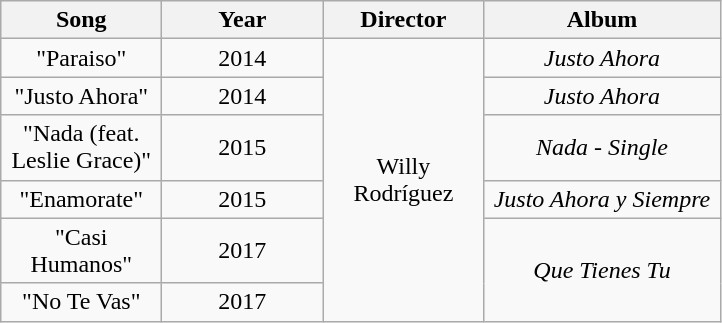<table class="wikitable" style="text-align:center">
<tr>
<th width="100">Song</th>
<th width="100">Year</th>
<th width="100">Director</th>
<th width="150">Album</th>
</tr>
<tr>
<td>"Paraiso"</td>
<td>2014</td>
<td rowspan="6">Willy Rodríguez</td>
<td><em>Justo Ahora</em></td>
</tr>
<tr>
<td>"Justo Ahora"</td>
<td>2014</td>
<td><em>Justo Ahora</em></td>
</tr>
<tr>
<td>"Nada (feat. Leslie Grace)"</td>
<td>2015</td>
<td><em>Nada - Single</em></td>
</tr>
<tr>
<td>"Enamorate"</td>
<td>2015</td>
<td><em>Justo Ahora y Siempre</em></td>
</tr>
<tr>
<td>"Casi Humanos"</td>
<td>2017</td>
<td rowspan="2"><em>Que Tienes Tu</em></td>
</tr>
<tr>
<td>"No Te Vas"</td>
<td>2017</td>
</tr>
</table>
